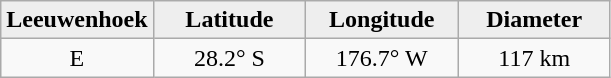<table class="wikitable">
<tr>
<th width="25%" style="background:#eeeeee;">Leeuwenhoek</th>
<th width="25%" style="background:#eeeeee;">Latitude</th>
<th width="25%" style="background:#eeeeee;">Longitude</th>
<th width="25%" style="background:#eeeeee;">Diameter</th>
</tr>
<tr>
<td align="center">E</td>
<td align="center">28.2° S</td>
<td align="center">176.7° W</td>
<td align="center">117 km</td>
</tr>
</table>
